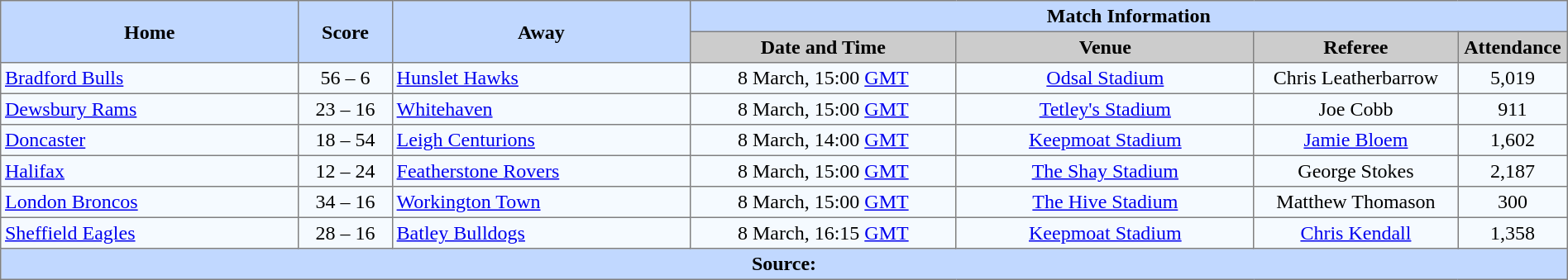<table border="1" cellpadding="3" cellspacing="0" style="border-collapse:collapse; text-align:center; width:100%;">
<tr style="background:#c1d8ff;">
<th rowspan="2" style="width:19%;">Home</th>
<th rowspan="2" style="width:6%;">Score</th>
<th rowspan="2" style="width:19%;">Away</th>
<th colspan=6>Match Information</th>
</tr>
<tr style="background:#ccc;">
<th width=17%>Date and Time</th>
<th width=19%>Venue</th>
<th width=13%>Referee</th>
<th width=7%>Attendance</th>
</tr>
<tr style="background:#f5faff;">
<td align=left> <a href='#'>Bradford Bulls</a></td>
<td>56 – 6</td>
<td align=left> <a href='#'>Hunslet Hawks</a></td>
<td>8 March, 15:00 <a href='#'>GMT</a></td>
<td><a href='#'>Odsal Stadium</a></td>
<td>Chris Leatherbarrow</td>
<td>5,019</td>
</tr>
<tr style="background:#f5faff;">
<td align=left> <a href='#'>Dewsbury Rams</a></td>
<td>23 – 16</td>
<td align=left> <a href='#'>Whitehaven</a></td>
<td>8 March, 15:00 <a href='#'>GMT</a></td>
<td><a href='#'>Tetley's Stadium</a></td>
<td>Joe Cobb</td>
<td>911</td>
</tr>
<tr style="background:#f5faff;">
<td align=left> <a href='#'>Doncaster</a></td>
<td>18 – 54</td>
<td align=left> <a href='#'>Leigh Centurions</a></td>
<td>8 March, 14:00 <a href='#'>GMT</a></td>
<td><a href='#'>Keepmoat Stadium</a></td>
<td><a href='#'>Jamie Bloem</a></td>
<td>1,602</td>
</tr>
<tr style="background:#f5faff;">
<td align=left> <a href='#'>Halifax</a></td>
<td>12 – 24</td>
<td align=left> <a href='#'>Featherstone Rovers</a></td>
<td>8 March, 15:00 <a href='#'>GMT</a></td>
<td><a href='#'>The Shay Stadium</a></td>
<td>George Stokes</td>
<td>2,187</td>
</tr>
<tr style="background:#f5faff;">
<td align=left> <a href='#'>London Broncos</a></td>
<td>34 – 16</td>
<td align=left> <a href='#'>Workington Town</a></td>
<td>8 March, 15:00 <a href='#'>GMT</a></td>
<td><a href='#'>The Hive Stadium</a></td>
<td>Matthew Thomason</td>
<td>300</td>
</tr>
<tr style="background:#f5faff;">
<td align=left> <a href='#'>Sheffield Eagles</a></td>
<td>28 – 16</td>
<td align=left> <a href='#'>Batley Bulldogs</a></td>
<td>8 March, 16:15 <a href='#'>GMT</a></td>
<td><a href='#'>Keepmoat Stadium</a></td>
<td><a href='#'>Chris Kendall</a></td>
<td>1,358</td>
</tr>
<tr style="background:#c1d8ff;">
<th colspan=12>Source:</th>
</tr>
</table>
